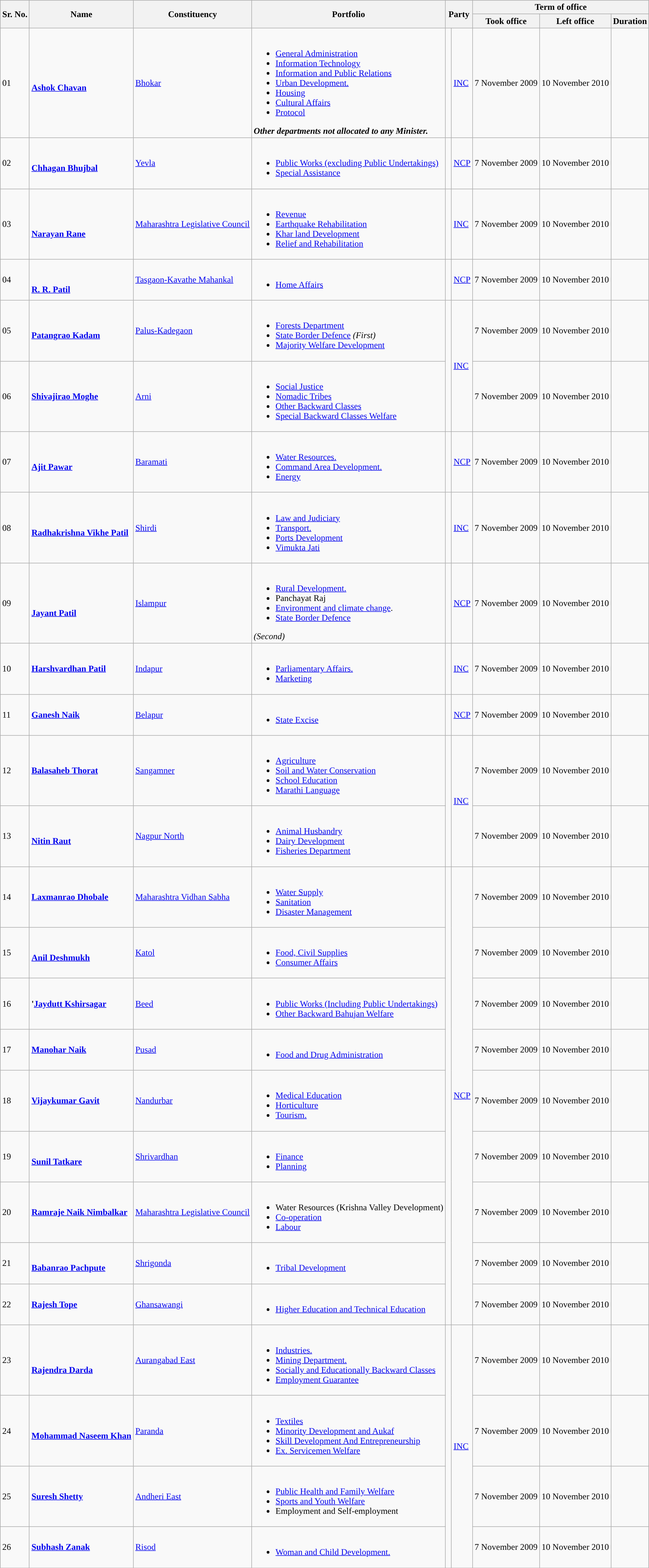<table class="wikitable sortable">
<tr>
<th rowspan = "2">Sr. No.</th>
<th rowspan = "2">Name</th>
<th rowspan = "2">Constituency</th>
<th rowspan = "2">Portfolio</th>
<th rowspan = "2" colspan="2" scope="col">Party</th>
<th colspan="3">Term of office</th>
</tr>
<tr>
<th>Took office</th>
<th>Left office</th>
<th>Duration</th>
</tr>
<tr>
<td>01</td>
<td> <br><strong><a href='#'>Ashok Chavan</a></strong> <br></td>
<td><a href='#'>Bhokar</a></td>
<td><br><ul><li><a href='#'>General Administration</a></li><li><a href='#'>Information Technology</a></li><li><a href='#'>Information and Public Relations</a></li><li><a href='#'>Urban Development.</a></li><li><a href='#'>Housing</a></li><li><a href='#'>Cultural Affairs</a></li><li><a href='#'>Protocol</a></li></ul><strong><em>Other departments not allocated to any Minister.</em></strong></td>
<td width="4px"></td>
<td><a href='#'>INC</a></td>
<td>7 November 2009</td>
<td>10 November 2010</td>
<td></td>
</tr>
<tr>
<td>02</td>
<td> <br><strong><a href='#'>Chhagan Bhujbal</a></strong><br></td>
<td><a href='#'>Yevla</a></td>
<td><br><ul><li><a href='#'>Public Works (excluding Public Undertakings)</a></li><li><a href='#'>Special Assistance</a></li></ul></td>
<td rowspan="1" width="4px"></td>
<td rowspan="1"><a href='#'>NCP</a></td>
<td>7 November 2009</td>
<td>10 November 2010</td>
<td></td>
</tr>
<tr>
<td>03</td>
<td> <br><br><strong><a href='#'>Narayan Rane</a></strong></td>
<td><a href='#'>Maharashtra Legislative Council</a></td>
<td><br><ul><li><a href='#'>Revenue</a></li><li><a href='#'>Earthquake Rehabilitation</a></li><li><a href='#'>Khar land Development</a></li><li><a href='#'>Relief and Rehabilitation</a></li></ul></td>
<td width="4px"></td>
<td><a href='#'>INC</a></td>
<td>7 November 2009</td>
<td>10 November 2010</td>
<td></td>
</tr>
<tr>
<td>04</td>
<td> <br><br><strong><a href='#'>R. R. Patil</a></strong></td>
<td><a href='#'>Tasgaon-Kavathe Mahankal</a></td>
<td><br><ul><li><a href='#'>Home Affairs</a></li></ul></td>
<td rowspan="1" width="4px"></td>
<td rowspan="1"><a href='#'>NCP</a></td>
<td>7 November 2009</td>
<td>10 November 2010</td>
<td></td>
</tr>
<tr>
<td>05</td>
<td><br><strong><a href='#'>Patangrao Kadam</a></strong></td>
<td><a href='#'>Palus-Kadegaon</a></td>
<td><br><ul><li><a href='#'>Forests Department</a></li><li><a href='#'>State Border Defence</a> <em>(First)</em></li><li><a href='#'>Majority Welfare Development</a></li></ul></td>
<td rowspan="2" width="4px"></td>
<td rowspan="2"><a href='#'>INC</a></td>
<td>7 November 2009</td>
<td>10 November 2010</td>
<td></td>
</tr>
<tr>
<td>06</td>
<td><strong><a href='#'>Shivajirao Moghe</a></strong></td>
<td><a href='#'>Arni</a></td>
<td><br><ul><li><a href='#'>Social Justice</a></li><li><a href='#'>Nomadic Tribes</a></li><li><a href='#'>Other Backward Classes</a></li><li><a href='#'>Special Backward Classes Welfare</a></li></ul></td>
<td>7 November 2009</td>
<td>10 November 2010</td>
<td></td>
</tr>
<tr>
<td>07</td>
<td><br> <strong><a href='#'>Ajit Pawar</a></strong></td>
<td><a href='#'>Baramati</a></td>
<td><br><ul><li><a href='#'>Water Resources.</a></li><li><a href='#'>Command Area Development.</a></li><li><a href='#'>Energy</a></li></ul></td>
<td rowspan="1" width="4px"></td>
<td rowspan="1"><a href='#'>NCP</a></td>
<td>7 November 2009</td>
<td>10 November 2010</td>
<td></td>
</tr>
<tr>
<td>08</td>
<td><br> <strong><a href='#'>Radhakrishna Vikhe Patil</a></strong></td>
<td><a href='#'>Shirdi</a></td>
<td><br><ul><li><a href='#'>Law and Judiciary</a></li><li><a href='#'>Transport.</a></li><li><a href='#'>Ports Development</a></li><li><a href='#'>Vimukta Jati</a></li></ul></td>
<td rowspan="1" width="4px"></td>
<td rowspan="1"><a href='#'>INC</a></td>
<td>7 November 2009</td>
<td>10 November 2010</td>
<td></td>
</tr>
<tr>
<td>09</td>
<td><br><br><strong><a href='#'>Jayant Patil</a></strong></td>
<td><a href='#'>Islampur</a></td>
<td><br><ul><li><a href='#'>Rural Development.</a></li><li>Panchayat Raj</li><li><a href='#'>Environment and climate change</a>.</li><li><a href='#'>State Border Defence</a></li></ul><em>(Second)</em></td>
<td rowspan="1" width="4px"></td>
<td rowspan="1"><a href='#'>NCP</a></td>
<td>7 November 2009</td>
<td>10 November 2010</td>
<td></td>
</tr>
<tr>
<td>10</td>
<td><strong><a href='#'>Harshvardhan Patil</a></strong></td>
<td><a href='#'>Indapur</a></td>
<td><br><ul><li><a href='#'>Parliamentary Affairs.</a></li><li><a href='#'>Marketing</a></li></ul></td>
<td rowspan="1" width="4px"></td>
<td rowspan="1"><a href='#'>INC</a></td>
<td>7 November 2009</td>
<td>10 November 2010</td>
<td></td>
</tr>
<tr>
<td>11</td>
<td><strong><a href='#'>Ganesh Naik</a></strong></td>
<td><a href='#'>Belapur</a></td>
<td><br><ul><li><a href='#'>State Excise</a></li></ul></td>
<td rowspan="1" width="4px"></td>
<td rowspan="1"><a href='#'>NCP</a></td>
<td>7 November 2009</td>
<td>10 November 2010</td>
<td></td>
</tr>
<tr>
<td>12</td>
<td><strong><a href='#'>Balasaheb Thorat</a></strong></td>
<td><a href='#'>Sangamner</a></td>
<td><br><ul><li><a href='#'>Agriculture</a></li><li><a href='#'>Soil and Water Conservation</a></li><li><a href='#'>School Education</a></li><li><a href='#'>Marathi Language</a></li></ul></td>
<td rowspan="2" width="4px"></td>
<td rowspan="2"><a href='#'>INC</a></td>
<td>7 November 2009</td>
<td>10 November 2010</td>
<td></td>
</tr>
<tr>
<td>13</td>
<td>  <br><strong><a href='#'>Nitin Raut</a></strong></td>
<td><a href='#'>Nagpur North</a></td>
<td><br><ul><li><a href='#'>Animal Husbandry</a></li><li><a href='#'>Dairy Development</a></li><li><a href='#'>Fisheries Department</a></li></ul></td>
<td>7 November 2009</td>
<td>10 November 2010</td>
<td></td>
</tr>
<tr>
<td>14</td>
<td><strong><a href='#'>Laxmanrao Dhobale</a></strong></td>
<td><a href='#'>Maharashtra Vidhan Sabha</a></td>
<td><br><ul><li><a href='#'>Water Supply</a></li><li><a href='#'>Sanitation</a></li><li><a href='#'>Disaster Management</a></li></ul></td>
<td rowspan="9" width="4px"></td>
<td rowspan="9"><a href='#'>NCP</a></td>
<td>7 November 2009</td>
<td>10 November 2010</td>
<td></td>
</tr>
<tr>
<td>15</td>
<td>  <br><strong><a href='#'>Anil Deshmukh</a></strong></td>
<td><a href='#'>Katol</a></td>
<td><br><ul><li><a href='#'>Food, Civil Supplies</a></li><li><a href='#'>Consumer Affairs</a></li></ul></td>
<td>7 November 2009</td>
<td>10 November 2010</td>
<td></td>
</tr>
<tr>
<td>16</td>
<td><strong>'<a href='#'>Jaydutt Kshirsagar</a></strong></td>
<td><a href='#'>Beed</a></td>
<td><br><ul><li><a href='#'>Public Works (Including Public Undertakings)</a></li><li><a href='#'>Other Backward Bahujan Welfare</a></li></ul></td>
<td>7 November 2009</td>
<td>10 November 2010</td>
<td></td>
</tr>
<tr>
<td>17</td>
<td><strong><a href='#'>Manohar Naik</a></strong></td>
<td><a href='#'>Pusad</a></td>
<td><br><ul><li><a href='#'>Food and Drug Administration</a></li></ul></td>
<td>7 November 2009</td>
<td>10 November 2010</td>
<td></td>
</tr>
<tr>
<td>18</td>
<td><strong><a href='#'>Vijaykumar Gavit</a></strong></td>
<td><a href='#'>Nandurbar</a></td>
<td><br><ul><li><a href='#'>Medical Education</a></li><li><a href='#'>Horticulture</a></li><li><a href='#'>Tourism.</a></li></ul></td>
<td>7 November 2009</td>
<td>10 November 2010</td>
<td></td>
</tr>
<tr>
<td>19</td>
<td> <br><strong><a href='#'>Sunil Tatkare</a></strong></td>
<td><a href='#'>Shrivardhan</a></td>
<td><br><ul><li><a href='#'>Finance</a></li><li><a href='#'>Planning</a></li></ul></td>
<td>7 November 2009</td>
<td>10 November 2010</td>
<td></td>
</tr>
<tr>
<td>20</td>
<td><strong><a href='#'>Ramraje Naik Nimbalkar</a></strong></td>
<td><a href='#'>Maharashtra Legislative Council</a></td>
<td><br><ul><li>Water Resources (Krishna Valley Development)</li><li><a href='#'>Co-operation</a></li><li><a href='#'>Labour</a></li></ul></td>
<td>7 November 2009</td>
<td>10 November 2010</td>
<td></td>
</tr>
<tr>
<td>21</td>
<td><br><strong><a href='#'>Babanrao Pachpute</a></strong></td>
<td><a href='#'>Shrigonda</a></td>
<td><br><ul><li><a href='#'>Tribal Development</a></li></ul></td>
<td>7 November 2009</td>
<td>10 November 2010</td>
<td></td>
</tr>
<tr>
<td>22</td>
<td><strong><a href='#'>Rajesh Tope</a></strong></td>
<td><a href='#'>Ghansawangi</a></td>
<td><br><ul><li><a href='#'>Higher Education and Technical Education</a></li></ul></td>
<td>7 November 2009</td>
<td>10 November 2010</td>
<td></td>
</tr>
<tr>
<td>23</td>
<td><br><br><strong><a href='#'>Rajendra Darda</a></strong></td>
<td><a href='#'>Aurangabad East</a></td>
<td><br><ul><li><a href='#'>Industries.</a></li><li><a href='#'>Mining Department.</a></li><li><a href='#'>Socially and Educationally Backward Classes</a></li><li><a href='#'>Employment Guarantee</a></li></ul></td>
<td rowspan="4" width="4px"></td>
<td rowspan="4"><a href='#'>INC</a></td>
<td>7 November 2009</td>
<td>10 November 2010</td>
<td></td>
</tr>
<tr>
<td>24</td>
<td><br> <strong><a href='#'>Mohammad Naseem Khan</a></strong></td>
<td><a href='#'>Paranda</a></td>
<td><br><ul><li><a href='#'>Textiles</a></li><li><a href='#'>Minority Development and Aukaf</a></li><li><a href='#'>Skill Development And Entrepreneurship</a></li><li><a href='#'>Ex. Servicemen Welfare</a></li></ul></td>
<td>7 November 2009</td>
<td>10 November 2010</td>
<td></td>
</tr>
<tr>
<td>25</td>
<td><strong><a href='#'>Suresh Shetty</a></strong></td>
<td><a href='#'>Andheri East</a></td>
<td><br><ul><li><a href='#'>Public Health and Family Welfare</a></li><li><a href='#'>Sports and Youth Welfare</a></li><li>Employment and Self-employment</li></ul></td>
<td>7 November 2009</td>
<td>10 November 2010</td>
<td></td>
</tr>
<tr>
<td>26</td>
<td><strong><a href='#'>Subhash Zanak</a></strong></td>
<td><a href='#'>Risod</a></td>
<td><br><ul><li><a href='#'>Woman and Child Development.</a></li></ul></td>
<td>7 November 2009</td>
<td>10 November 2010</td>
<td></td>
</tr>
<tr>
</tr>
</table>
